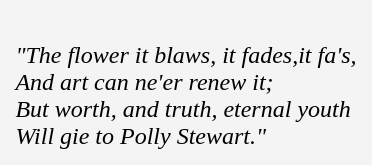<table cellpadding=10 border="0" align=center>
<tr>
<td bgcolor=#f4f4f4><br><em>"The flower it blaws, it fades,it fa's,</em><br> 
<em>And art can ne'er renew it;</em><br> 
<em>But worth, and truth, eternal youth </em><br> 
<em>Will gie to Polly Stewart."</em><br></td>
</tr>
</table>
